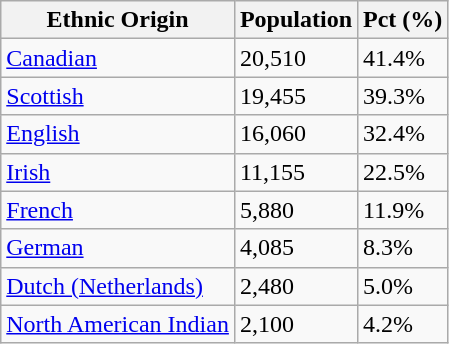<table class="wikitable">
<tr>
<th>Ethnic Origin</th>
<th>Population</th>
<th>Pct (%)</th>
</tr>
<tr>
<td><a href='#'>Canadian</a></td>
<td>20,510</td>
<td>41.4%</td>
</tr>
<tr>
<td><a href='#'>Scottish</a></td>
<td>19,455</td>
<td>39.3%</td>
</tr>
<tr>
<td><a href='#'>English</a></td>
<td>16,060</td>
<td>32.4%</td>
</tr>
<tr>
<td><a href='#'>Irish</a></td>
<td>11,155</td>
<td>22.5%</td>
</tr>
<tr>
<td><a href='#'>French</a></td>
<td>5,880</td>
<td>11.9%</td>
</tr>
<tr>
<td><a href='#'>German</a></td>
<td>4,085</td>
<td>8.3%</td>
</tr>
<tr>
<td><a href='#'>Dutch (Netherlands)</a></td>
<td>2,480</td>
<td>5.0%</td>
</tr>
<tr>
<td><a href='#'>North American Indian</a></td>
<td>2,100</td>
<td>4.2%</td>
</tr>
</table>
